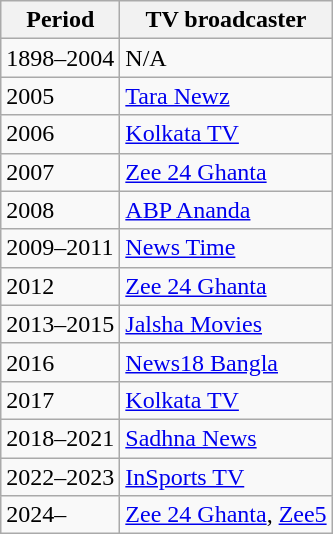<table class="wikitable" style="text-align:left;">
<tr>
<th>Period</th>
<th>TV broadcaster</th>
</tr>
<tr>
<td>1898–2004</td>
<td>N/A</td>
</tr>
<tr>
<td>2005</td>
<td><a href='#'>Tara Newz</a></td>
</tr>
<tr>
<td>2006</td>
<td><a href='#'>Kolkata TV</a></td>
</tr>
<tr>
<td>2007</td>
<td><a href='#'>Zee 24 Ghanta</a></td>
</tr>
<tr>
<td>2008</td>
<td><a href='#'>ABP Ananda</a></td>
</tr>
<tr>
<td>2009–2011</td>
<td><a href='#'>News Time</a></td>
</tr>
<tr>
<td>2012</td>
<td><a href='#'>Zee 24 Ghanta</a></td>
</tr>
<tr>
<td>2013–2015</td>
<td><a href='#'>Jalsha Movies</a></td>
</tr>
<tr>
<td>2016</td>
<td><a href='#'>News18 Bangla</a></td>
</tr>
<tr>
<td>2017</td>
<td><a href='#'>Kolkata TV</a></td>
</tr>
<tr>
<td>2018–2021</td>
<td><a href='#'>Sadhna News</a></td>
</tr>
<tr>
<td>2022–2023</td>
<td><a href='#'>InSports TV</a></td>
</tr>
<tr>
<td>2024–</td>
<td><a href='#'>Zee 24 Ghanta</a>, <a href='#'>Zee5</a></td>
</tr>
</table>
